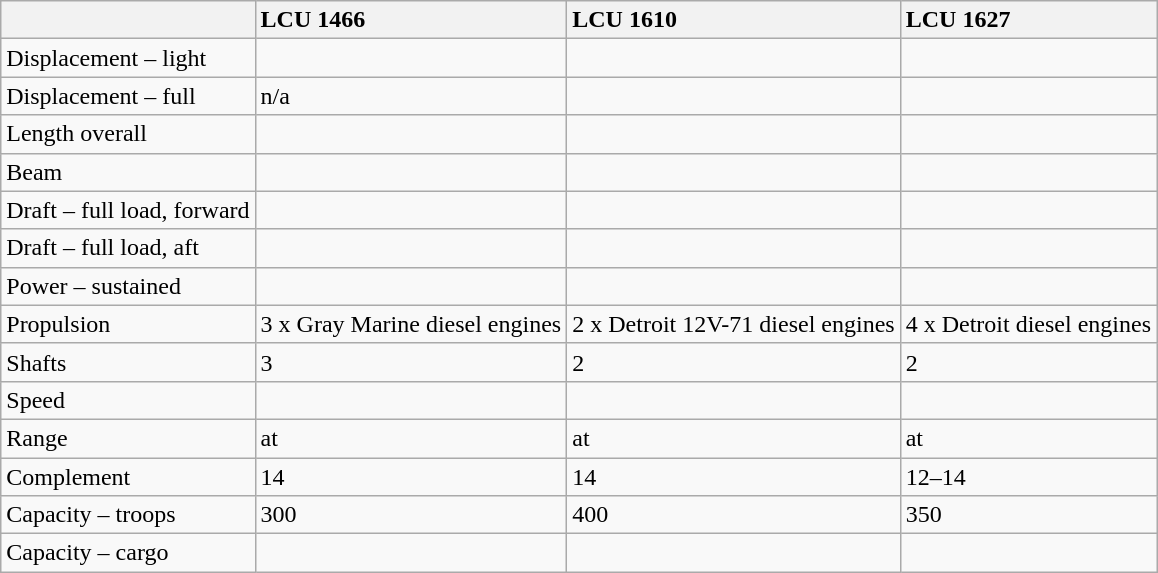<table class="wikitable">
<tr>
<th style="text-align:left;"></th>
<th style="text-align:left;">LCU 1466</th>
<th style="text-align:left;">LCU 1610</th>
<th style="text-align:left;">LCU 1627</th>
</tr>
<tr>
<td>Displacement – light</td>
<td></td>
<td></td>
<td></td>
</tr>
<tr>
<td>Displacement – full</td>
<td>n/a</td>
<td></td>
<td></td>
</tr>
<tr>
<td>Length overall</td>
<td></td>
<td></td>
<td></td>
</tr>
<tr>
<td>Beam</td>
<td></td>
<td></td>
<td></td>
</tr>
<tr>
<td>Draft – full load, forward</td>
<td></td>
<td></td>
<td></td>
</tr>
<tr>
<td>Draft – full load, aft</td>
<td></td>
<td></td>
<td></td>
</tr>
<tr>
<td>Power – sustained</td>
<td></td>
<td></td>
<td></td>
</tr>
<tr>
<td>Propulsion</td>
<td>3 x Gray Marine diesel engines</td>
<td>2 x Detroit 12V-71 diesel engines</td>
<td>4 x Detroit diesel engines</td>
</tr>
<tr>
<td>Shafts</td>
<td>3</td>
<td>2</td>
<td>2</td>
</tr>
<tr>
<td>Speed</td>
<td></td>
<td></td>
<td></td>
</tr>
<tr>
<td>Range</td>
<td> at </td>
<td> at </td>
<td> at </td>
</tr>
<tr>
<td>Complement</td>
<td>14</td>
<td>14</td>
<td>12–14</td>
</tr>
<tr>
<td>Capacity – troops</td>
<td>300</td>
<td>400</td>
<td>350</td>
</tr>
<tr>
<td>Capacity – cargo</td>
<td></td>
<td></td>
<td></td>
</tr>
</table>
